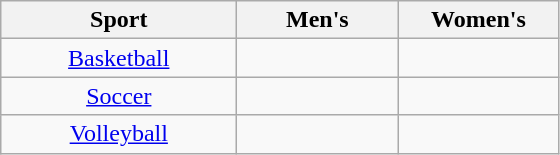<table class="wikitable" style=text-align:center>
<tr>
<th width=150px>Sport</th>
<th width=100px>Men's</th>
<th width=100px>Women's</th>
</tr>
<tr>
<td><a href='#'>Basketball</a></td>
<td></td>
<td></td>
</tr>
<tr>
<td><a href='#'>Soccer</a></td>
<td></td>
<td></td>
</tr>
<tr>
<td><a href='#'>Volleyball</a></td>
<td></td>
<td></td>
</tr>
</table>
